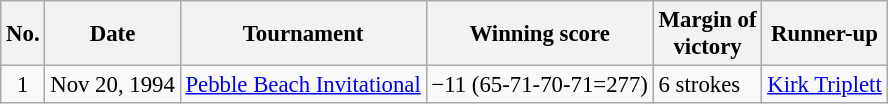<table class="wikitable" style="font-size:95%;">
<tr>
<th>No.</th>
<th>Date</th>
<th>Tournament</th>
<th>Winning score</th>
<th>Margin of<br>victory</th>
<th>Runner-up</th>
</tr>
<tr>
<td align=center>1</td>
<td align=right>Nov 20, 1994</td>
<td><a href='#'>Pebble Beach Invitational</a></td>
<td>−11 (65-71-70-71=277)</td>
<td>6 strokes</td>
<td> <a href='#'>Kirk Triplett</a></td>
</tr>
</table>
